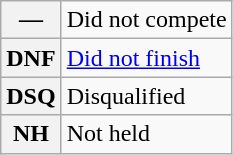<table class="wikitable">
<tr>
<th scope="row">—</th>
<td>Did not compete</td>
</tr>
<tr>
<th scope="row">DNF</th>
<td><a href='#'>Did not finish</a></td>
</tr>
<tr>
<th scope="row">DSQ</th>
<td>Disqualified</td>
</tr>
<tr>
<th scope="row">NH</th>
<td>Not held</td>
</tr>
</table>
